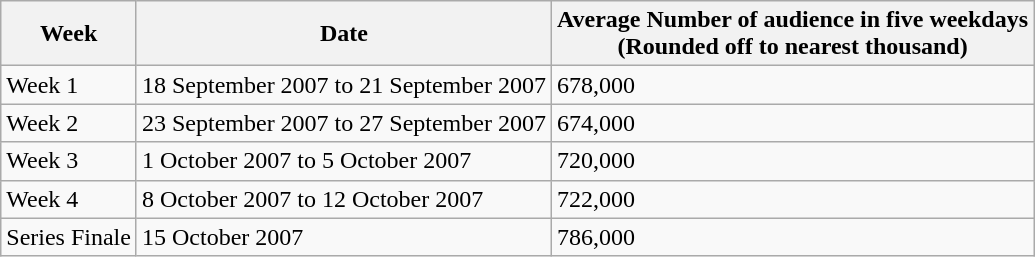<table class="wikitable">
<tr>
<th>Week</th>
<th>Date</th>
<th>Average Number of audience in five weekdays<br>(Rounded off to nearest thousand)</th>
</tr>
<tr>
<td>Week 1</td>
<td>18 September 2007 to 21 September 2007</td>
<td>678,000</td>
</tr>
<tr>
<td>Week 2</td>
<td>23 September 2007 to 27 September 2007</td>
<td>674,000</td>
</tr>
<tr>
<td>Week 3</td>
<td>1 October 2007 to 5 October 2007</td>
<td>720,000</td>
</tr>
<tr>
<td>Week 4</td>
<td>8 October 2007 to 12 October 2007</td>
<td>722,000</td>
</tr>
<tr>
<td>Series Finale</td>
<td>15 October 2007</td>
<td>786,000</td>
</tr>
</table>
